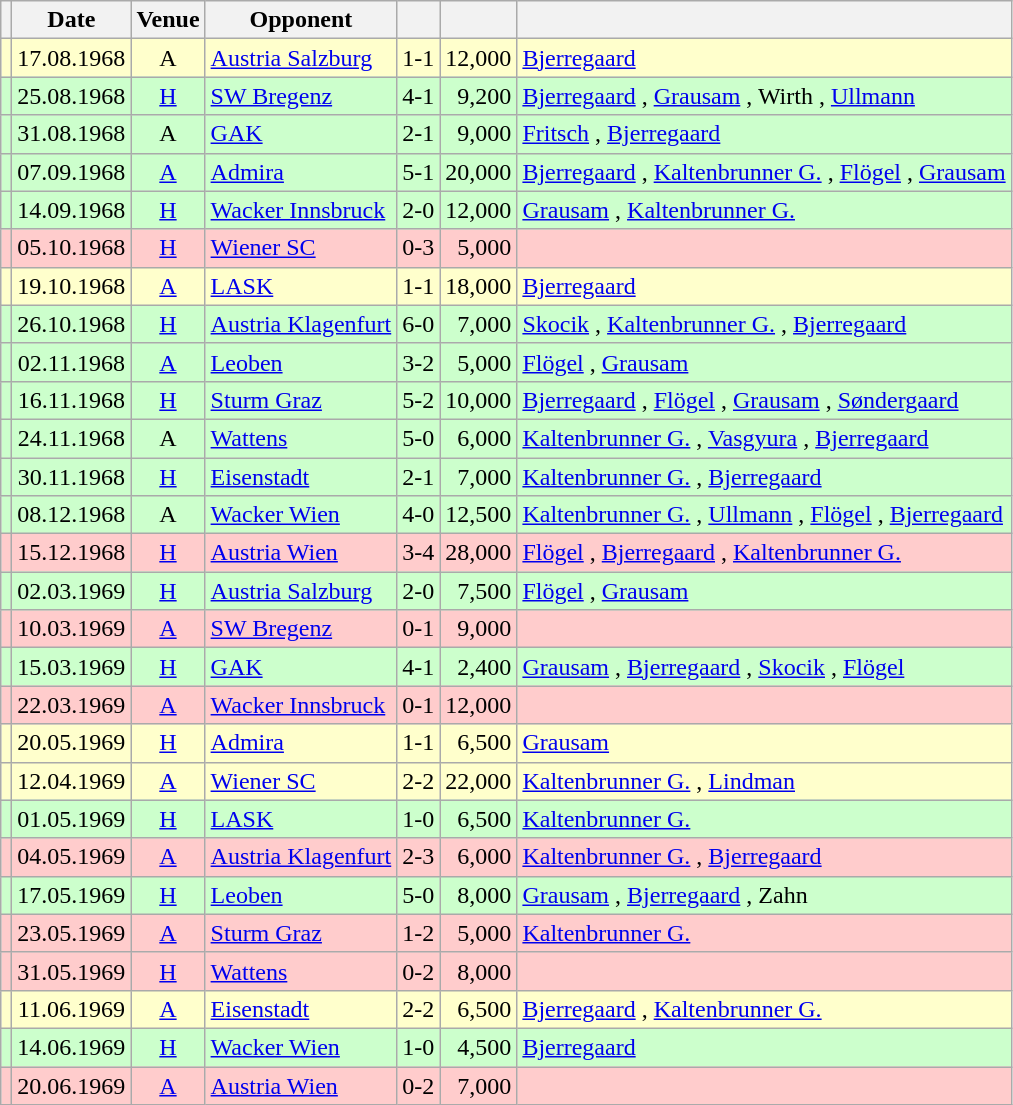<table class="wikitable" Style="text-align: center">
<tr>
<th></th>
<th>Date</th>
<th>Venue</th>
<th>Opponent</th>
<th></th>
<th></th>
<th></th>
</tr>
<tr style="background:#ffc">
<td></td>
<td>17.08.1968</td>
<td>A</td>
<td align="left"><a href='#'>Austria Salzburg</a></td>
<td>1-1</td>
<td align="right">12,000</td>
<td align="left"><a href='#'>Bjerregaard</a> </td>
</tr>
<tr style="background:#cfc">
<td></td>
<td>25.08.1968</td>
<td><a href='#'>H</a></td>
<td align="left"><a href='#'>SW Bregenz</a></td>
<td>4-1</td>
<td align="right">9,200</td>
<td align="left"><a href='#'>Bjerregaard</a> , <a href='#'>Grausam</a> , Wirth , <a href='#'>Ullmann</a> </td>
</tr>
<tr style="background:#cfc">
<td></td>
<td>31.08.1968</td>
<td>A</td>
<td align="left"><a href='#'>GAK</a></td>
<td>2-1</td>
<td align="right">9,000</td>
<td align="left"><a href='#'>Fritsch</a> , <a href='#'>Bjerregaard</a> </td>
</tr>
<tr style="background:#cfc">
<td></td>
<td>07.09.1968</td>
<td><a href='#'>A</a></td>
<td align="left"><a href='#'>Admira</a></td>
<td>5-1</td>
<td align="right">20,000</td>
<td align="left"><a href='#'>Bjerregaard</a> , <a href='#'>Kaltenbrunner G.</a> , <a href='#'>Flögel</a> , <a href='#'>Grausam</a>  </td>
</tr>
<tr style="background:#cfc">
<td></td>
<td>14.09.1968</td>
<td><a href='#'>H</a></td>
<td align="left"><a href='#'>Wacker Innsbruck</a></td>
<td>2-0</td>
<td align="right">12,000</td>
<td align="left"><a href='#'>Grausam</a> , <a href='#'>Kaltenbrunner G.</a> </td>
</tr>
<tr style="background:#fcc">
<td></td>
<td>05.10.1968</td>
<td><a href='#'>H</a></td>
<td align="left"><a href='#'>Wiener SC</a></td>
<td>0-3</td>
<td align="right">5,000</td>
<td align="left"></td>
</tr>
<tr style="background:#ffc">
<td></td>
<td>19.10.1968</td>
<td><a href='#'>A</a></td>
<td align="left"><a href='#'>LASK</a></td>
<td>1-1</td>
<td align="right">18,000</td>
<td align="left"><a href='#'>Bjerregaard</a> </td>
</tr>
<tr style="background:#cfc">
<td></td>
<td>26.10.1968</td>
<td><a href='#'>H</a></td>
<td align="left"><a href='#'>Austria Klagenfurt</a></td>
<td>6-0</td>
<td align="right">7,000</td>
<td align="left"><a href='#'>Skocik</a> , <a href='#'>Kaltenbrunner G.</a> , <a href='#'>Bjerregaard</a>    </td>
</tr>
<tr style="background:#cfc">
<td></td>
<td>02.11.1968</td>
<td><a href='#'>A</a></td>
<td align="left"><a href='#'>Leoben</a></td>
<td>3-2</td>
<td align="right">5,000</td>
<td align="left"><a href='#'>Flögel</a>  , <a href='#'>Grausam</a> </td>
</tr>
<tr style="background:#cfc">
<td></td>
<td>16.11.1968</td>
<td><a href='#'>H</a></td>
<td align="left"><a href='#'>Sturm Graz</a></td>
<td>5-2</td>
<td align="right">10,000</td>
<td align="left"><a href='#'>Bjerregaard</a>  , <a href='#'>Flögel</a> , <a href='#'>Grausam</a> , <a href='#'>Søndergaard</a> </td>
</tr>
<tr style="background:#cfc">
<td></td>
<td>24.11.1968</td>
<td>A</td>
<td align="left"><a href='#'>Wattens</a></td>
<td>5-0</td>
<td align="right">6,000</td>
<td align="left"><a href='#'>Kaltenbrunner G.</a>  , <a href='#'>Vasgyura</a>  , <a href='#'>Bjerregaard</a> </td>
</tr>
<tr style="background:#cfc">
<td></td>
<td>30.11.1968</td>
<td><a href='#'>H</a></td>
<td align="left"><a href='#'>Eisenstadt</a></td>
<td>2-1</td>
<td align="right">7,000</td>
<td align="left"><a href='#'>Kaltenbrunner G.</a> , <a href='#'>Bjerregaard</a> </td>
</tr>
<tr style="background:#cfc">
<td></td>
<td>08.12.1968</td>
<td>A</td>
<td align="left"><a href='#'>Wacker Wien</a></td>
<td>4-0</td>
<td align="right">12,500</td>
<td align="left"><a href='#'>Kaltenbrunner G.</a> , <a href='#'>Ullmann</a> , <a href='#'>Flögel</a> , <a href='#'>Bjerregaard</a> </td>
</tr>
<tr style="background:#fcc">
<td></td>
<td>15.12.1968</td>
<td><a href='#'>H</a></td>
<td align="left"><a href='#'>Austria Wien</a></td>
<td>3-4</td>
<td align="right">28,000</td>
<td align="left"><a href='#'>Flögel</a> , <a href='#'>Bjerregaard</a> , <a href='#'>Kaltenbrunner G.</a> </td>
</tr>
<tr style="background:#cfc">
<td></td>
<td>02.03.1969</td>
<td><a href='#'>H</a></td>
<td align="left"><a href='#'>Austria Salzburg</a></td>
<td>2-0</td>
<td align="right">7,500</td>
<td align="left"><a href='#'>Flögel</a> , <a href='#'>Grausam</a> </td>
</tr>
<tr style="background:#fcc">
<td></td>
<td>10.03.1969</td>
<td><a href='#'>A</a></td>
<td align="left"><a href='#'>SW Bregenz</a></td>
<td>0-1</td>
<td align="right">9,000</td>
<td align="left"></td>
</tr>
<tr style="background:#cfc">
<td></td>
<td>15.03.1969</td>
<td><a href='#'>H</a></td>
<td align="left"><a href='#'>GAK</a></td>
<td>4-1</td>
<td align="right">2,400</td>
<td align="left"><a href='#'>Grausam</a> , <a href='#'>Bjerregaard</a> , <a href='#'>Skocik</a> , <a href='#'>Flögel</a> </td>
</tr>
<tr style="background:#fcc">
<td></td>
<td>22.03.1969</td>
<td><a href='#'>A</a></td>
<td align="left"><a href='#'>Wacker Innsbruck</a></td>
<td>0-1</td>
<td align="right">12,000</td>
<td align="left"></td>
</tr>
<tr style="background:#ffc">
<td></td>
<td>20.05.1969</td>
<td><a href='#'>H</a></td>
<td align="left"><a href='#'>Admira</a></td>
<td>1-1</td>
<td align="right">6,500</td>
<td align="left"><a href='#'>Grausam</a> </td>
</tr>
<tr style="background:#ffc">
<td></td>
<td>12.04.1969</td>
<td><a href='#'>A</a></td>
<td align="left"><a href='#'>Wiener SC</a></td>
<td>2-2</td>
<td align="right">22,000</td>
<td align="left"><a href='#'>Kaltenbrunner G.</a> , <a href='#'>Lindman</a> </td>
</tr>
<tr style="background:#cfc">
<td></td>
<td>01.05.1969</td>
<td><a href='#'>H</a></td>
<td align="left"><a href='#'>LASK</a></td>
<td>1-0</td>
<td align="right">6,500</td>
<td align="left"><a href='#'>Kaltenbrunner G.</a> </td>
</tr>
<tr style="background:#fcc">
<td></td>
<td>04.05.1969</td>
<td><a href='#'>A</a></td>
<td align="left"><a href='#'>Austria Klagenfurt</a></td>
<td>2-3</td>
<td align="right">6,000</td>
<td align="left"><a href='#'>Kaltenbrunner G.</a> , <a href='#'>Bjerregaard</a> </td>
</tr>
<tr style="background:#cfc">
<td></td>
<td>17.05.1969</td>
<td><a href='#'>H</a></td>
<td align="left"><a href='#'>Leoben</a></td>
<td>5-0</td>
<td align="right">8,000</td>
<td align="left"><a href='#'>Grausam</a>   , <a href='#'>Bjerregaard</a> , Zahn </td>
</tr>
<tr style="background:#fcc">
<td></td>
<td>23.05.1969</td>
<td><a href='#'>A</a></td>
<td align="left"><a href='#'>Sturm Graz</a></td>
<td>1-2</td>
<td align="right">5,000</td>
<td align="left"><a href='#'>Kaltenbrunner G.</a> </td>
</tr>
<tr style="background:#fcc">
<td></td>
<td>31.05.1969</td>
<td><a href='#'>H</a></td>
<td align="left"><a href='#'>Wattens</a></td>
<td>0-2</td>
<td align="right">8,000</td>
<td align="left"></td>
</tr>
<tr style="background:#ffc">
<td></td>
<td>11.06.1969</td>
<td><a href='#'>A</a></td>
<td align="left"><a href='#'>Eisenstadt</a></td>
<td>2-2</td>
<td align="right">6,500</td>
<td align="left"><a href='#'>Bjerregaard</a> , <a href='#'>Kaltenbrunner G.</a> </td>
</tr>
<tr style="background:#cfc">
<td></td>
<td>14.06.1969</td>
<td><a href='#'>H</a></td>
<td align="left"><a href='#'>Wacker Wien</a></td>
<td>1-0</td>
<td align="right">4,500</td>
<td align="left"><a href='#'>Bjerregaard</a> </td>
</tr>
<tr style="background:#fcc">
<td></td>
<td>20.06.1969</td>
<td><a href='#'>A</a></td>
<td align="left"><a href='#'>Austria Wien</a></td>
<td>0-2</td>
<td align="right">7,000</td>
<td align="left"></td>
</tr>
</table>
